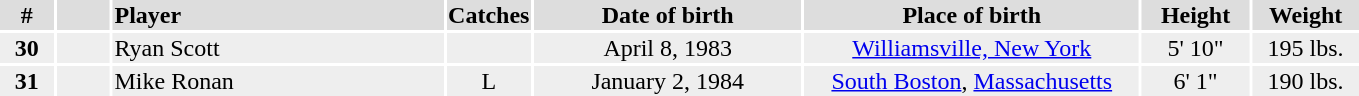<table width=72%>
<tr bgcolor="#dddddd">
<th width=4%>#</th>
<th width=4%></th>
<td align=left!!width=25%><strong>Player</strong></td>
<th width=6%>Catches</th>
<th width=20%>Date of birth</th>
<th width=25%>Place of birth</th>
<th width=8%>Height</th>
<th width=8%>Weight</th>
</tr>
<tr bgcolor="#eeeeee">
<td align=center><strong>30</strong></td>
<td align=center></td>
<td>Ryan Scott</td>
<td align=center></td>
<td align=center>April 8, 1983</td>
<td align=center><a href='#'>Williamsville, New York</a></td>
<td align=center>5' 10"</td>
<td align=center>195 lbs.</td>
</tr>
<tr bgcolor="#eeeeee">
<td align=center><strong>31</strong></td>
<td align=center></td>
<td>Mike Ronan</td>
<td align=center>L</td>
<td align=center>January 2, 1984</td>
<td align=center><a href='#'>South Boston</a>, <a href='#'>Massachusetts</a></td>
<td align=center>6' 1"</td>
<td align=center>190 lbs.</td>
</tr>
</table>
